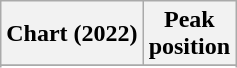<table class="wikitable sortable plainrowheaders" style="text-align:center">
<tr>
<th scope="col">Chart (2022)</th>
<th scope="col">Peak<br>position</th>
</tr>
<tr>
</tr>
<tr>
</tr>
<tr>
</tr>
</table>
